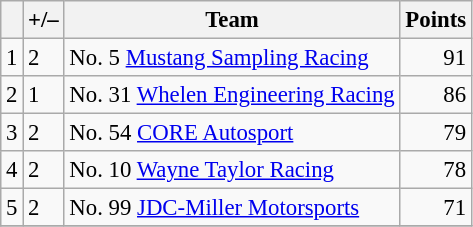<table class="wikitable" style="font-size: 95%;">
<tr>
<th scope="col"></th>
<th scope="col">+/–</th>
<th scope="col">Team</th>
<th scope="col">Points</th>
</tr>
<tr>
<td align=center>1</td>
<td align="left"> 2</td>
<td> No. 5 <a href='#'>Mustang Sampling Racing</a></td>
<td align=right>91</td>
</tr>
<tr>
<td align=center>2</td>
<td align="left"> 1</td>
<td> No. 31 <a href='#'>Whelen Engineering Racing</a></td>
<td align=right>86</td>
</tr>
<tr>
<td align=center>3</td>
<td align="left"> 2</td>
<td> No. 54 <a href='#'>CORE Autosport</a></td>
<td align=right>79</td>
</tr>
<tr>
<td align=center>4</td>
<td align="left"> 2</td>
<td> No. 10 <a href='#'>Wayne Taylor Racing</a></td>
<td align=right>78</td>
</tr>
<tr>
<td align=center>5</td>
<td align="left"> 2</td>
<td> No. 99 <a href='#'>JDC-Miller Motorsports</a></td>
<td align=right>71</td>
</tr>
<tr>
</tr>
</table>
